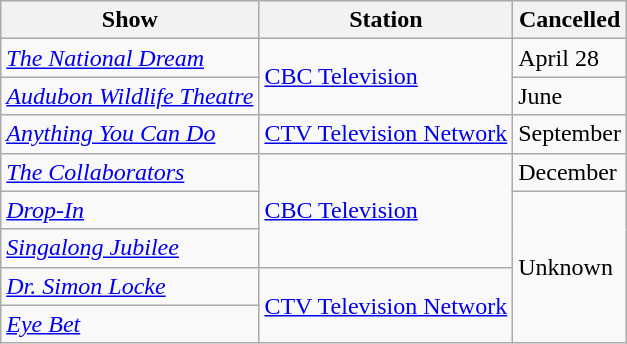<table class="wikitable">
<tr>
<th>Show</th>
<th>Station</th>
<th>Cancelled</th>
</tr>
<tr>
<td><em><a href='#'>The National Dream</a></em></td>
<td rowspan="2"><a href='#'>CBC Television</a></td>
<td>April 28</td>
</tr>
<tr>
<td><em><a href='#'>Audubon Wildlife Theatre</a></em></td>
<td>June</td>
</tr>
<tr>
<td><em><a href='#'>Anything You Can Do</a></em></td>
<td><a href='#'>CTV Television Network</a></td>
<td>September</td>
</tr>
<tr>
<td><em><a href='#'>The Collaborators</a></em></td>
<td rowspan="3"><a href='#'>CBC Television</a></td>
<td>December</td>
</tr>
<tr>
<td><em><a href='#'>Drop-In</a></em></td>
<td rowspan="4">Unknown</td>
</tr>
<tr>
<td><em><a href='#'>Singalong Jubilee</a></em></td>
</tr>
<tr>
<td><em><a href='#'>Dr. Simon Locke</a></em></td>
<td rowspan=2><a href='#'>CTV Television Network</a></td>
</tr>
<tr>
<td><em><a href='#'>Eye Bet</a></em></td>
</tr>
</table>
